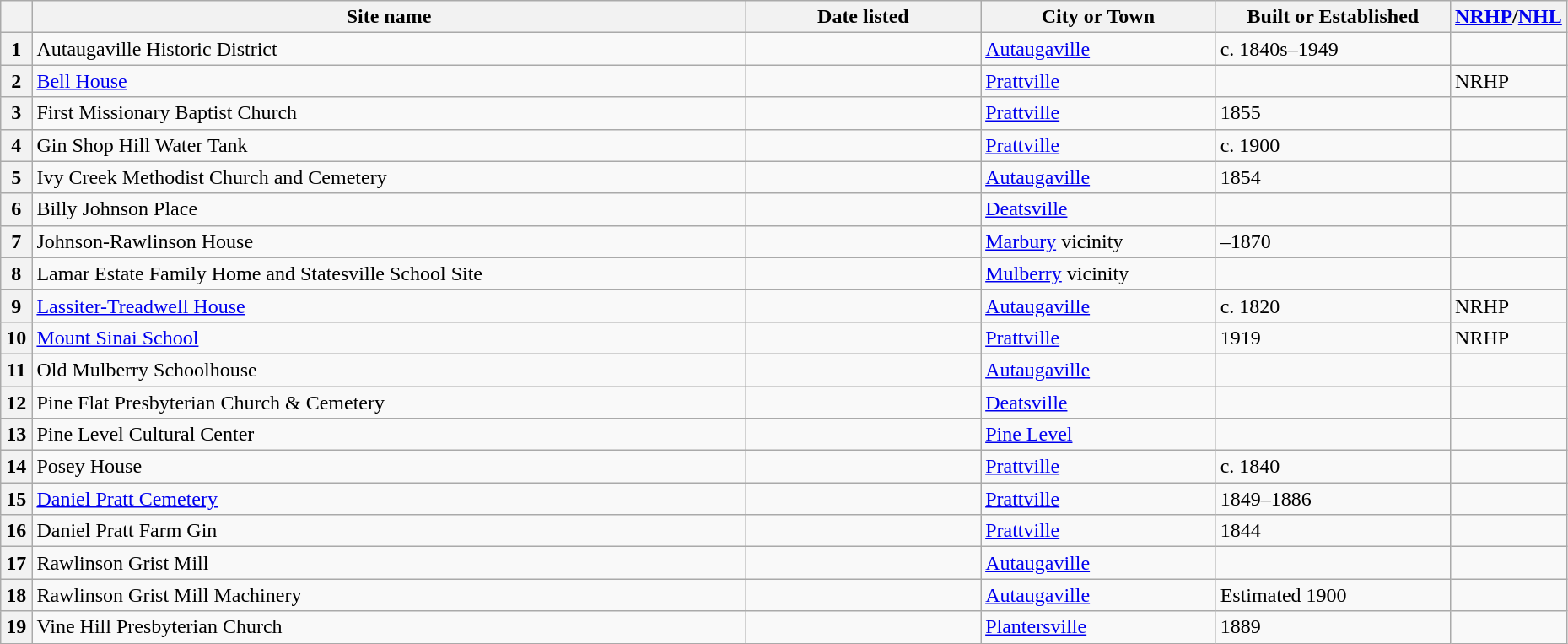<table class="wikitable" style="width:98%">
<tr>
<th width = 2% ></th>
<th>Site name</th>
<th width = 15% >Date listed</th>
<th width = 15% >City or Town</th>
<th width = 15% >Built or Established</th>
<th width = 5%  ><a href='#'>NRHP</a>/<a href='#'>NHL</a></th>
</tr>
<tr ->
<th>1</th>
<td>Autaugaville Historic District</td>
<td></td>
<td><a href='#'>Autaugaville</a></td>
<td>c. 1840s–1949</td>
<td></td>
</tr>
<tr ->
<th>2</th>
<td><a href='#'>Bell House</a></td>
<td></td>
<td><a href='#'>Prattville</a></td>
<td></td>
<td>NRHP</td>
</tr>
<tr ->
<th>3</th>
<td>First Missionary Baptist Church</td>
<td></td>
<td><a href='#'>Prattville</a></td>
<td>1855</td>
<td></td>
</tr>
<tr ->
<th>4</th>
<td>Gin Shop Hill Water Tank</td>
<td></td>
<td><a href='#'>Prattville</a></td>
<td>c. 1900</td>
<td></td>
</tr>
<tr ->
<th>5</th>
<td>Ivy Creek Methodist Church and Cemetery</td>
<td></td>
<td><a href='#'>Autaugaville</a></td>
<td>1854</td>
<td></td>
</tr>
<tr ->
<th>6</th>
<td>Billy Johnson Place</td>
<td></td>
<td><a href='#'>Deatsville</a></td>
<td></td>
<td></td>
</tr>
<tr ->
<th>7</th>
<td>Johnson-Rawlinson House</td>
<td></td>
<td><a href='#'>Marbury</a> vicinity</td>
<td>–1870</td>
<td></td>
</tr>
<tr ->
<th>8</th>
<td>Lamar Estate Family Home and Statesville School Site</td>
<td></td>
<td><a href='#'>Mulberry</a> vicinity</td>
<td></td>
<td></td>
</tr>
<tr ->
<th>9</th>
<td><a href='#'>Lassiter-Treadwell House</a></td>
<td></td>
<td><a href='#'>Autaugaville</a></td>
<td>c. 1820</td>
<td>NRHP</td>
</tr>
<tr ->
<th>10</th>
<td><a href='#'>Mount Sinai School</a></td>
<td></td>
<td><a href='#'>Prattville</a></td>
<td>1919</td>
<td>NRHP</td>
</tr>
<tr ->
<th>11</th>
<td>Old Mulberry Schoolhouse</td>
<td></td>
<td><a href='#'>Autaugaville</a></td>
<td></td>
<td></td>
</tr>
<tr ->
<th>12</th>
<td>Pine Flat Presbyterian Church & Cemetery</td>
<td></td>
<td><a href='#'>Deatsville</a></td>
<td></td>
<td></td>
</tr>
<tr ->
<th>13</th>
<td>Pine Level Cultural Center</td>
<td></td>
<td><a href='#'>Pine Level</a></td>
<td></td>
<td></td>
</tr>
<tr ->
<th>14</th>
<td>Posey House</td>
<td></td>
<td><a href='#'>Prattville</a></td>
<td>c. 1840</td>
<td></td>
</tr>
<tr ->
<th>15</th>
<td><a href='#'>Daniel Pratt Cemetery</a></td>
<td></td>
<td><a href='#'>Prattville</a></td>
<td>1849–1886</td>
<td></td>
</tr>
<tr ->
<th>16</th>
<td>Daniel Pratt Farm Gin</td>
<td></td>
<td><a href='#'>Prattville</a></td>
<td>1844</td>
<td></td>
</tr>
<tr ->
<th>17</th>
<td>Rawlinson Grist Mill</td>
<td></td>
<td><a href='#'>Autaugaville</a></td>
<td></td>
<td></td>
</tr>
<tr ->
<th>18</th>
<td>Rawlinson Grist Mill Machinery</td>
<td></td>
<td><a href='#'>Autaugaville</a></td>
<td>Estimated 1900</td>
<td></td>
</tr>
<tr ->
<th>19</th>
<td>Vine Hill Presbyterian Church</td>
<td></td>
<td><a href='#'>Plantersville</a></td>
<td>1889</td>
<td></td>
</tr>
</table>
